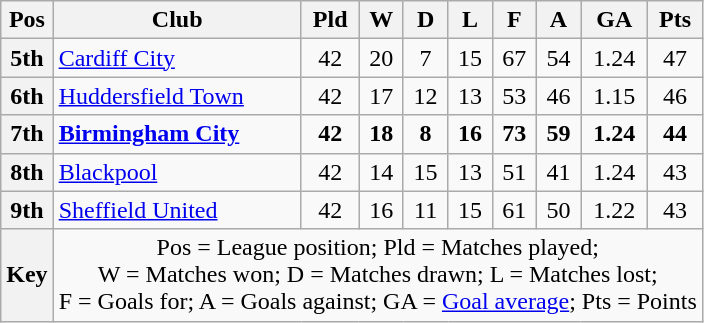<table class="wikitable" style="text-align:center">
<tr>
<th scope="col">Pos</th>
<th scope="col">Club</th>
<th scope="col">Pld</th>
<th scope="col">W</th>
<th scope="col">D</th>
<th scope="col">L</th>
<th scope="col">F</th>
<th scope="col">A</th>
<th scope="col">GA</th>
<th scope="col">Pts</th>
</tr>
<tr>
<th scope="row">5th</th>
<td align="left"><a href='#'>Cardiff City</a></td>
<td>42</td>
<td>20</td>
<td>7</td>
<td>15</td>
<td>67</td>
<td>54</td>
<td>1.24</td>
<td>47</td>
</tr>
<tr>
<th scope="row">6th</th>
<td align="left"><a href='#'>Huddersfield Town</a></td>
<td>42</td>
<td>17</td>
<td>12</td>
<td>13</td>
<td>53</td>
<td>46</td>
<td>1.15</td>
<td>46</td>
</tr>
<tr style="font-weight:bold">
<th scope="row">7th</th>
<td align="left"><a href='#'>Birmingham City</a></td>
<td>42</td>
<td>18</td>
<td>8</td>
<td>16</td>
<td>73</td>
<td>59</td>
<td>1.24</td>
<td>44</td>
</tr>
<tr>
<th scope="row">8th</th>
<td align="left"><a href='#'>Blackpool</a></td>
<td>42</td>
<td>14</td>
<td>15</td>
<td>13</td>
<td>51</td>
<td>41</td>
<td>1.24</td>
<td>43</td>
</tr>
<tr>
<th scope="row">9th</th>
<td align="left"><a href='#'>Sheffield United</a></td>
<td>42</td>
<td>16</td>
<td>11</td>
<td>15</td>
<td>61</td>
<td>50</td>
<td>1.22</td>
<td>43</td>
</tr>
<tr>
<th scope="row">Key</th>
<td colspan="9">Pos = League position; Pld = Matches played;<br>W = Matches won; D = Matches drawn; L = Matches lost;<br>F = Goals for; A = Goals against; GA = <a href='#'>Goal average</a>; Pts = Points</td>
</tr>
</table>
